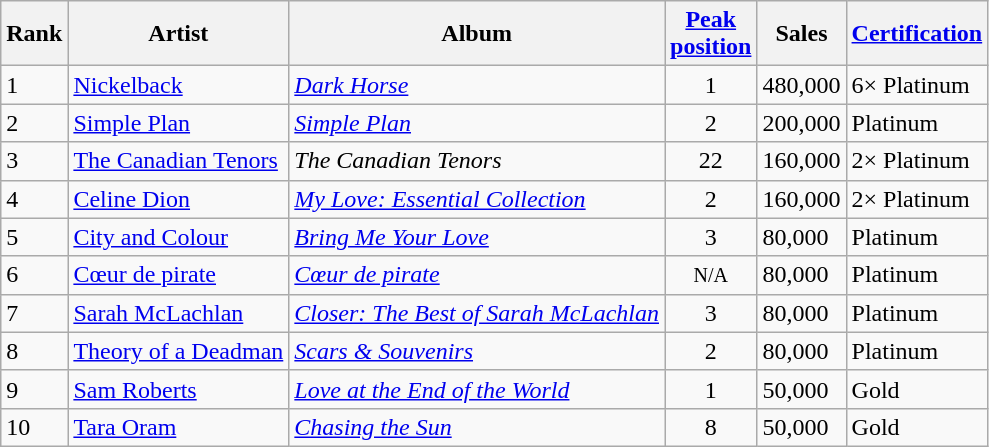<table class="wikitable sortable">
<tr>
<th>Rank</th>
<th>Artist</th>
<th>Album</th>
<th><a href='#'>Peak<br>position</a></th>
<th>Sales</th>
<th><a href='#'>Certification</a></th>
</tr>
<tr>
<td>1</td>
<td><a href='#'>Nickelback</a></td>
<td><em><a href='#'>Dark Horse</a></em></td>
<td style="text-align:center;">1</td>
<td>480,000</td>
<td>6× Platinum</td>
</tr>
<tr>
<td>2</td>
<td><a href='#'>Simple Plan</a></td>
<td><em><a href='#'>Simple Plan</a></em></td>
<td style="text-align:center;">2</td>
<td>200,000</td>
<td>Platinum</td>
</tr>
<tr>
<td>3</td>
<td><a href='#'>The Canadian Tenors</a></td>
<td><em>The Canadian Tenors</em></td>
<td style="text-align:center;">22</td>
<td>160,000</td>
<td>2× Platinum</td>
</tr>
<tr>
<td>4</td>
<td><a href='#'>Celine Dion</a></td>
<td><em><a href='#'>My Love: Essential Collection</a></em></td>
<td style="text-align:center;">2</td>
<td>160,000</td>
<td>2× Platinum</td>
</tr>
<tr>
<td>5</td>
<td><a href='#'>City and Colour</a></td>
<td><em><a href='#'>Bring Me Your Love</a></em></td>
<td style="text-align:center;">3</td>
<td>80,000</td>
<td>Platinum</td>
</tr>
<tr>
<td>6</td>
<td><a href='#'>Cœur de pirate</a></td>
<td><em><a href='#'>Cœur de pirate</a></em></td>
<td style="text-align:center;"><span><small>N/A</small></span></td>
<td>80,000</td>
<td>Platinum</td>
</tr>
<tr>
<td>7</td>
<td><a href='#'>Sarah McLachlan</a></td>
<td><em><a href='#'>Closer: The Best of Sarah McLachlan</a></em></td>
<td style="text-align:center;">3</td>
<td>80,000</td>
<td>Platinum</td>
</tr>
<tr>
<td>8</td>
<td><a href='#'>Theory of a Deadman</a></td>
<td><em><a href='#'>Scars & Souvenirs</a></em></td>
<td style="text-align:center;">2</td>
<td>80,000</td>
<td>Platinum</td>
</tr>
<tr>
<td>9</td>
<td><a href='#'>Sam Roberts</a></td>
<td><em><a href='#'>Love at the End of the World</a></em></td>
<td style="text-align:center;">1</td>
<td>50,000</td>
<td>Gold</td>
</tr>
<tr>
<td>10</td>
<td><a href='#'>Tara Oram</a></td>
<td><em><a href='#'>Chasing the Sun</a></em></td>
<td style="text-align:center;">8</td>
<td>50,000</td>
<td>Gold</td>
</tr>
</table>
